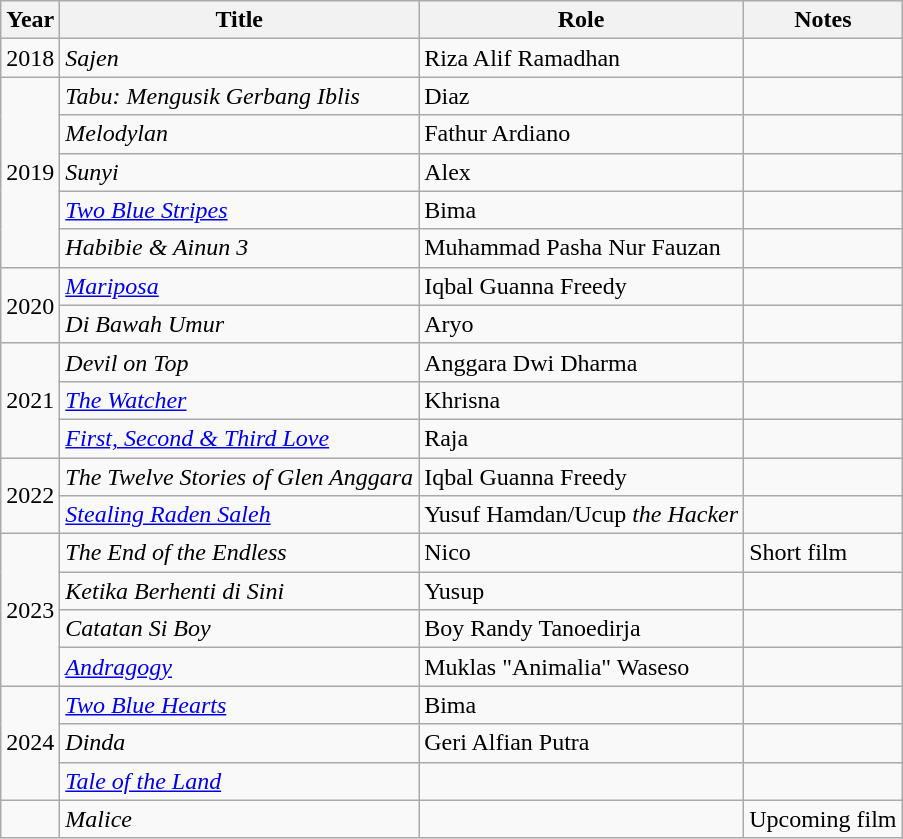<table class="wikitable unsortable">
<tr>
<th>Year</th>
<th>Title</th>
<th>Role</th>
<th>Notes</th>
</tr>
<tr>
<td>2018</td>
<td><em>Sajen</em></td>
<td>Riza Alif Ramadhan</td>
<td></td>
</tr>
<tr>
<td rowspan="5">2019</td>
<td><em>Tabu: Mengusik Gerbang Iblis</em></td>
<td>Diaz</td>
<td></td>
</tr>
<tr>
<td><em>Melodylan</em></td>
<td>Fathur Ardiano</td>
<td></td>
</tr>
<tr>
<td><em>Sunyi</em></td>
<td>Alex</td>
<td></td>
</tr>
<tr>
<td><em><a href='#'>Two Blue Stripes</a></em></td>
<td>Bima</td>
<td></td>
</tr>
<tr>
<td><em>Habibie & Ainun 3</em></td>
<td>Muhammad Pasha Nur Fauzan</td>
<td></td>
</tr>
<tr>
<td rowspan="2">2020</td>
<td><em><a href='#'>Mariposa</a></em></td>
<td>Iqbal Guanna Freedy</td>
<td></td>
</tr>
<tr>
<td><em>Di Bawah Umur</em></td>
<td>Aryo</td>
<td></td>
</tr>
<tr>
<td rowspan="3">2021</td>
<td><em>Devil on Top</em></td>
<td>Anggara Dwi Dharma</td>
<td></td>
</tr>
<tr>
<td><em><a href='#'>The Watcher</a></em></td>
<td>Khrisna</td>
<td></td>
</tr>
<tr>
<td><em><a href='#'>First, Second & Third Love</a></em></td>
<td>Raja</td>
<td></td>
</tr>
<tr>
<td rowspan="2">2022</td>
<td><em>The Twelve Stories of Glen Anggara</em></td>
<td>Iqbal Guanna Freedy</td>
<td></td>
</tr>
<tr>
<td><em><a href='#'>Stealing Raden Saleh</a></em></td>
<td>Yusuf Hamdan/Ucup <em>the Hacker</em></td>
<td></td>
</tr>
<tr>
<td rowspan="4">2023</td>
<td><em>The End of the Endless</em></td>
<td>Nico</td>
<td>Short film</td>
</tr>
<tr>
<td><em>Ketika Berhenti di Sini</em></td>
<td>Yusup</td>
<td></td>
</tr>
<tr>
<td><em>Catatan Si Boy</em></td>
<td>Boy Randy Tanoedirja</td>
<td></td>
</tr>
<tr>
<td><em><a href='#'>Andragogy</a></em></td>
<td>Muklas "Animalia" Waseso</td>
<td></td>
</tr>
<tr>
<td rowspan="3">2024</td>
<td><em><a href='#'>Two Blue Hearts</a></em></td>
<td>Bima</td>
<td></td>
</tr>
<tr>
<td><em>Dinda</em></td>
<td>Geri Alfian Putra</td>
<td></td>
</tr>
<tr>
<td><em><a href='#'>Tale of the Land</a></em></td>
<td></td>
<td></td>
</tr>
<tr>
<td></td>
<td><em>Malice</em></td>
<td></td>
<td>Upcoming film</td>
</tr>
</table>
